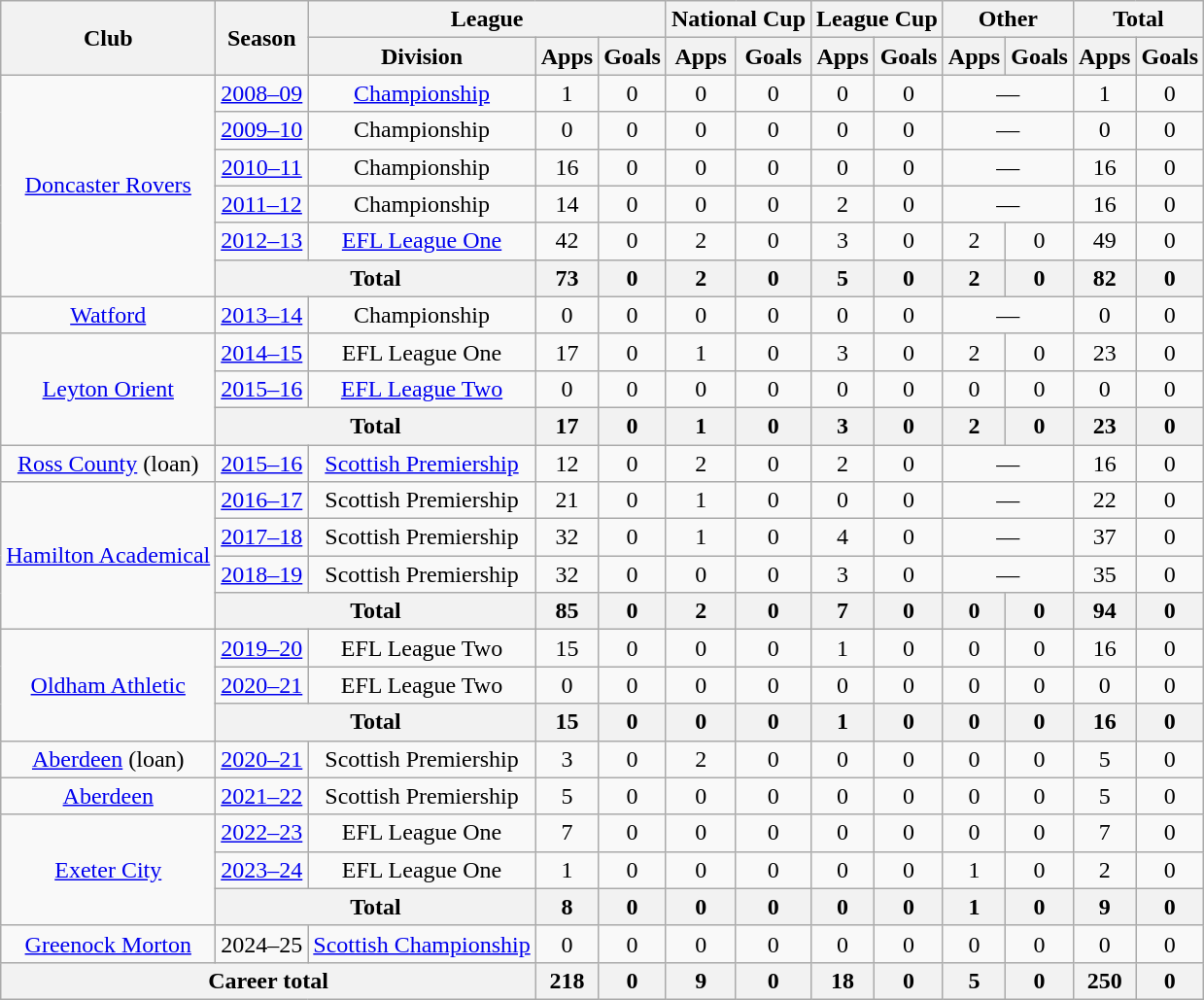<table class=wikitable style="text-align:center">
<tr>
<th rowspan=2>Club</th>
<th rowspan=2>Season</th>
<th colspan=3>League</th>
<th colspan=2>National Cup</th>
<th colspan=2>League Cup</th>
<th colspan=2>Other</th>
<th colspan=2>Total</th>
</tr>
<tr>
<th>Division</th>
<th>Apps</th>
<th>Goals</th>
<th>Apps</th>
<th>Goals</th>
<th>Apps</th>
<th>Goals</th>
<th>Apps</th>
<th>Goals</th>
<th>Apps</th>
<th>Goals</th>
</tr>
<tr>
<td rowspan="6"><a href='#'>Doncaster Rovers</a></td>
<td><a href='#'>2008–09</a></td>
<td><a href='#'>Championship</a></td>
<td>1</td>
<td>0</td>
<td>0</td>
<td>0</td>
<td>0</td>
<td>0</td>
<td colspan=2>—</td>
<td>1</td>
<td>0</td>
</tr>
<tr>
<td><a href='#'>2009–10</a></td>
<td>Championship</td>
<td>0</td>
<td>0</td>
<td>0</td>
<td>0</td>
<td>0</td>
<td>0</td>
<td colspan=2>—</td>
<td>0</td>
<td>0</td>
</tr>
<tr>
<td><a href='#'>2010–11</a></td>
<td>Championship</td>
<td>16</td>
<td>0</td>
<td>0</td>
<td>0</td>
<td>0</td>
<td>0</td>
<td colspan=2>—</td>
<td>16</td>
<td>0</td>
</tr>
<tr>
<td><a href='#'>2011–12</a></td>
<td>Championship</td>
<td>14</td>
<td>0</td>
<td>0</td>
<td>0</td>
<td>2</td>
<td>0</td>
<td colspan=2>—</td>
<td>16</td>
<td>0</td>
</tr>
<tr>
<td><a href='#'>2012–13</a></td>
<td><a href='#'>EFL League One</a></td>
<td>42</td>
<td>0</td>
<td>2</td>
<td>0</td>
<td>3</td>
<td>0</td>
<td>2</td>
<td>0</td>
<td>49</td>
<td>0</td>
</tr>
<tr>
<th colspan="2">Total</th>
<th>73</th>
<th>0</th>
<th>2</th>
<th>0</th>
<th>5</th>
<th>0</th>
<th>2</th>
<th>0</th>
<th>82</th>
<th>0</th>
</tr>
<tr>
<td><a href='#'>Watford</a></td>
<td><a href='#'>2013–14</a></td>
<td>Championship</td>
<td>0</td>
<td>0</td>
<td>0</td>
<td>0</td>
<td>0</td>
<td>0</td>
<td colspan=2>—</td>
<td>0</td>
<td>0</td>
</tr>
<tr>
<td rowspan="3"><a href='#'>Leyton Orient</a></td>
<td><a href='#'>2014–15</a></td>
<td>EFL League One</td>
<td>17</td>
<td>0</td>
<td>1</td>
<td>0</td>
<td>3</td>
<td>0</td>
<td>2</td>
<td>0</td>
<td>23</td>
<td>0</td>
</tr>
<tr>
<td><a href='#'>2015–16</a></td>
<td><a href='#'>EFL League Two</a></td>
<td>0</td>
<td>0</td>
<td>0</td>
<td>0</td>
<td>0</td>
<td>0</td>
<td>0</td>
<td>0</td>
<td>0</td>
<td>0</td>
</tr>
<tr>
<th colspan="2">Total</th>
<th>17</th>
<th>0</th>
<th>1</th>
<th>0</th>
<th>3</th>
<th>0</th>
<th>2</th>
<th>0</th>
<th>23</th>
<th>0</th>
</tr>
<tr>
<td><a href='#'>Ross County</a> (loan)</td>
<td><a href='#'>2015–16</a></td>
<td><a href='#'>Scottish Premiership</a></td>
<td>12</td>
<td>0</td>
<td>2</td>
<td>0</td>
<td>2</td>
<td>0</td>
<td colspan=2>—</td>
<td>16</td>
<td>0</td>
</tr>
<tr>
<td rowspan="4"><a href='#'>Hamilton Academical</a></td>
<td><a href='#'>2016–17</a></td>
<td>Scottish Premiership</td>
<td>21</td>
<td>0</td>
<td>1</td>
<td>0</td>
<td>0</td>
<td>0</td>
<td colspan=2>—</td>
<td>22</td>
<td>0</td>
</tr>
<tr>
<td><a href='#'>2017–18</a></td>
<td>Scottish Premiership</td>
<td>32</td>
<td>0</td>
<td>1</td>
<td>0</td>
<td>4</td>
<td>0</td>
<td colspan=2>—</td>
<td>37</td>
<td>0</td>
</tr>
<tr>
<td><a href='#'>2018–19</a></td>
<td>Scottish Premiership</td>
<td>32</td>
<td>0</td>
<td>0</td>
<td>0</td>
<td>3</td>
<td>0</td>
<td colspan=2>—</td>
<td>35</td>
<td>0</td>
</tr>
<tr>
<th colspan="2">Total</th>
<th>85</th>
<th>0</th>
<th>2</th>
<th>0</th>
<th>7</th>
<th>0</th>
<th>0</th>
<th>0</th>
<th>94</th>
<th>0</th>
</tr>
<tr>
<td rowspan="3"><a href='#'>Oldham Athletic</a></td>
<td><a href='#'>2019–20</a></td>
<td>EFL League Two</td>
<td>15</td>
<td>0</td>
<td>0</td>
<td>0</td>
<td>1</td>
<td>0</td>
<td>0</td>
<td>0</td>
<td>16</td>
<td>0</td>
</tr>
<tr>
<td><a href='#'>2020–21</a></td>
<td>EFL League Two</td>
<td>0</td>
<td>0</td>
<td>0</td>
<td>0</td>
<td>0</td>
<td>0</td>
<td>0</td>
<td>0</td>
<td>0</td>
<td>0</td>
</tr>
<tr>
<th colspan="2">Total</th>
<th>15</th>
<th>0</th>
<th>0</th>
<th>0</th>
<th>1</th>
<th>0</th>
<th>0</th>
<th>0</th>
<th>16</th>
<th>0</th>
</tr>
<tr>
<td><a href='#'>Aberdeen</a> (loan)</td>
<td><a href='#'>2020–21</a></td>
<td>Scottish Premiership</td>
<td>3</td>
<td>0</td>
<td>2</td>
<td>0</td>
<td>0</td>
<td>0</td>
<td>0</td>
<td>0</td>
<td>5</td>
<td>0</td>
</tr>
<tr>
<td><a href='#'>Aberdeen</a></td>
<td><a href='#'>2021–22</a></td>
<td>Scottish Premiership</td>
<td>5</td>
<td>0</td>
<td>0</td>
<td>0</td>
<td>0</td>
<td>0</td>
<td>0</td>
<td>0</td>
<td>5</td>
<td>0</td>
</tr>
<tr>
<td rowspan="3"><a href='#'>Exeter City</a></td>
<td><a href='#'>2022–23</a></td>
<td>EFL League One</td>
<td>7</td>
<td>0</td>
<td>0</td>
<td>0</td>
<td>0</td>
<td>0</td>
<td>0</td>
<td>0</td>
<td>7</td>
<td>0</td>
</tr>
<tr>
<td><a href='#'>2023–24</a></td>
<td>EFL League One</td>
<td>1</td>
<td>0</td>
<td>0</td>
<td>0</td>
<td>0</td>
<td>0</td>
<td>1</td>
<td>0</td>
<td>2</td>
<td>0</td>
</tr>
<tr>
<th colspan="2">Total</th>
<th>8</th>
<th>0</th>
<th>0</th>
<th>0</th>
<th>0</th>
<th>0</th>
<th>1</th>
<th>0</th>
<th>9</th>
<th>0</th>
</tr>
<tr>
<td><a href='#'>Greenock Morton</a></td>
<td>2024–25</td>
<td><a href='#'>Scottish Championship</a></td>
<td>0</td>
<td>0</td>
<td>0</td>
<td>0</td>
<td>0</td>
<td>0</td>
<td>0</td>
<td>0</td>
<td>0</td>
<td>0</td>
</tr>
<tr>
<th colspan="3">Career total</th>
<th>218</th>
<th>0</th>
<th>9</th>
<th>0</th>
<th>18</th>
<th>0</th>
<th>5</th>
<th>0</th>
<th>250</th>
<th>0</th>
</tr>
</table>
